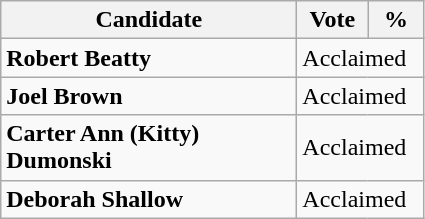<table class="wikitable">
<tr>
<th bgcolor="#DDDDFF" width="190px">Candidate</th>
<th bgcolor="#DDDDFF" width="40px">Vote</th>
<th bgcolor="#DDDDFF" width="30px">%</th>
</tr>
<tr>
<td><strong>Robert Beatty</strong></td>
<td colspan="2">Acclaimed</td>
</tr>
<tr>
<td><strong>Joel Brown</strong></td>
<td colspan="2">Acclaimed</td>
</tr>
<tr>
<td><strong>Carter Ann (Kitty) Dumonski</strong></td>
<td colspan="2">Acclaimed</td>
</tr>
<tr>
<td><strong>Deborah Shallow</strong></td>
<td colspan="2">Acclaimed</td>
</tr>
</table>
